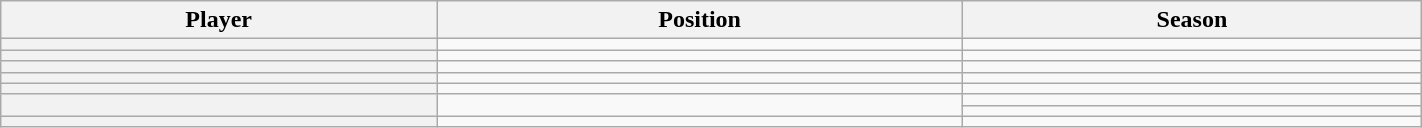<table class="wikitable sortable" width="75%">
<tr>
<th scope="col">Player</th>
<th scope="col">Position</th>
<th scope="col">Season</th>
</tr>
<tr>
<th scope="row"></th>
<td></td>
<td></td>
</tr>
<tr>
<th scope="row"></th>
<td></td>
<td></td>
</tr>
<tr>
<th scope="row"></th>
<td></td>
<td></td>
</tr>
<tr>
<th scope="row"></th>
<td></td>
<td></td>
</tr>
<tr>
<th scope="row"></th>
<td></td>
<td></td>
</tr>
<tr>
<th scope="row" rowspan="2"></th>
<td rowspan="2"></td>
<td></td>
</tr>
<tr>
<td></td>
</tr>
<tr>
<th scope="row"></th>
<td></td>
<td></td>
</tr>
</table>
